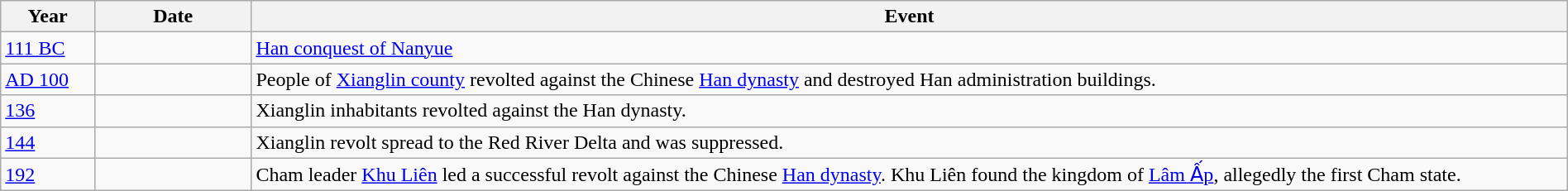<table class="wikitable" width="100%">
<tr>
<th style="width:6%">Year</th>
<th style="width:10%">Date</th>
<th>Event</th>
</tr>
<tr>
<td><a href='#'>111 BC</a></td>
<td></td>
<td><a href='#'>Han conquest of Nanyue</a></td>
</tr>
<tr>
<td><a href='#'>AD 100</a></td>
<td></td>
<td>People of <a href='#'>Xianglin county</a> revolted against the Chinese <a href='#'>Han dynasty</a> and destroyed Han administration buildings.</td>
</tr>
<tr>
<td><a href='#'>136</a></td>
<td></td>
<td>Xianglin inhabitants revolted against the Han dynasty.</td>
</tr>
<tr>
<td><a href='#'>144</a></td>
<td></td>
<td>Xianglin revolt spread to the Red River Delta and was suppressed.</td>
</tr>
<tr>
<td><a href='#'>192</a></td>
<td></td>
<td>Cham leader <a href='#'>Khu Liên</a> led a successful revolt against the Chinese <a href='#'>Han dynasty</a>. Khu Liên found the kingdom of <a href='#'>Lâm Ấp</a>, allegedly the first Cham state.</td>
</tr>
</table>
